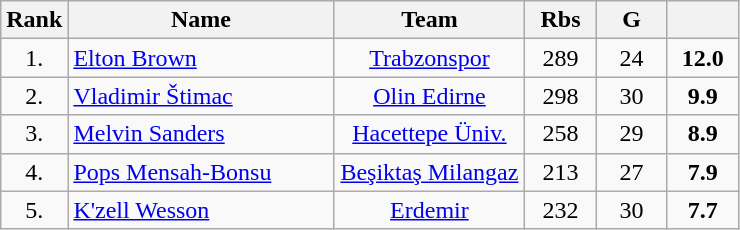<table class="wikitable" style="text-align: center;">
<tr>
<th>Rank</th>
<th width=170>Name</th>
<th width=120>Team</th>
<th width=40>Rbs</th>
<th width=40>G</th>
<th width=40></th>
</tr>
<tr>
<td>1.</td>
<td align="left"> <a href='#'>Elton Brown</a></td>
<td><a href='#'>Trabzonspor</a></td>
<td>289</td>
<td>24</td>
<td><strong>12.0</strong></td>
</tr>
<tr>
<td>2.</td>
<td align="left"> <a href='#'>Vladimir Štimac</a></td>
<td><a href='#'>Olin Edirne</a></td>
<td>298</td>
<td>30</td>
<td><strong>9.9</strong></td>
</tr>
<tr>
<td>3.</td>
<td align="left"> <a href='#'>Melvin Sanders</a></td>
<td><a href='#'>Hacettepe Üniv.</a></td>
<td>258</td>
<td>29</td>
<td><strong>8.9</strong></td>
</tr>
<tr>
<td>4.</td>
<td align="left"> <a href='#'>Pops Mensah-Bonsu</a></td>
<td><a href='#'>Beşiktaş Milangaz</a></td>
<td>213</td>
<td>27</td>
<td><strong>7.9</strong></td>
</tr>
<tr>
<td>5.</td>
<td align="left"> <a href='#'>K'zell Wesson</a></td>
<td><a href='#'>Erdemir</a></td>
<td>232</td>
<td>30</td>
<td><strong>7.7</strong></td>
</tr>
</table>
